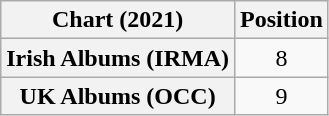<table class="wikitable plainrowheaders" style="text-align:center">
<tr>
<th scope="col">Chart (2021)</th>
<th scope="col">Position</th>
</tr>
<tr>
<th scope="row">Irish Albums (IRMA)</th>
<td>8</td>
</tr>
<tr>
<th scope="row">UK Albums (OCC)</th>
<td>9</td>
</tr>
</table>
